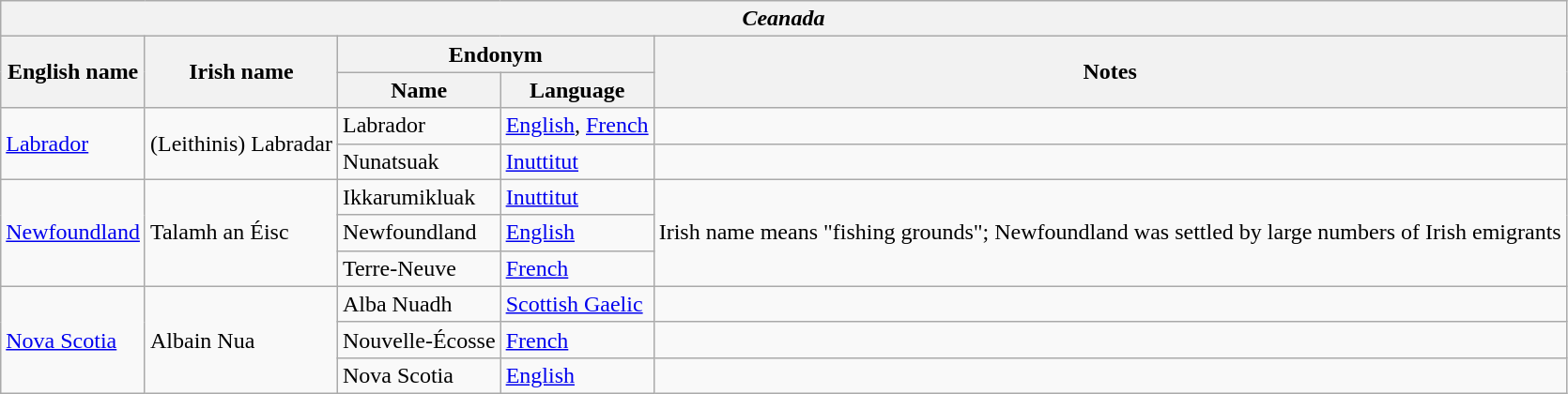<table class="wikitable sortable">
<tr>
<th colspan="5"> <em>Ceanada</em></th>
</tr>
<tr>
<th rowspan="2">English name</th>
<th rowspan="2">Irish name</th>
<th colspan="2">Endonym</th>
<th rowspan="2">Notes</th>
</tr>
<tr>
<th>Name</th>
<th>Language</th>
</tr>
<tr>
<td rowspan="2"><a href='#'>Labrador</a></td>
<td rowspan="2">(Leithinis) Labradar</td>
<td>Labrador</td>
<td><a href='#'>English</a>, <a href='#'>French</a></td>
<td></td>
</tr>
<tr>
<td>Nunatsuak</td>
<td><a href='#'>Inuttitut</a></td>
<td></td>
</tr>
<tr>
<td rowspan="3"><a href='#'>Newfoundland</a></td>
<td rowspan="3">Talamh an Éisc</td>
<td>Ikkarumikluak</td>
<td><a href='#'>Inuttitut</a></td>
<td rowspan="3">Irish name means "fishing grounds"; Newfoundland was settled by large numbers of Irish emigrants</td>
</tr>
<tr>
<td>Newfoundland</td>
<td><a href='#'>English</a></td>
</tr>
<tr>
<td>Terre-Neuve</td>
<td><a href='#'>French</a></td>
</tr>
<tr>
<td rowspan="3"><a href='#'>Nova Scotia</a></td>
<td rowspan="3">Albain Nua</td>
<td>Alba Nuadh</td>
<td><a href='#'>Scottish Gaelic</a></td>
<td></td>
</tr>
<tr>
<td>Nouvelle-Écosse</td>
<td><a href='#'>French</a></td>
<td></td>
</tr>
<tr>
<td>Nova Scotia</td>
<td><a href='#'>English</a></td>
<td></td>
</tr>
</table>
